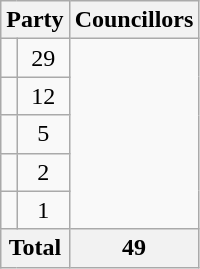<table class="wikitable">
<tr>
<th colspan=2>Party</th>
<th>Councillors</th>
</tr>
<tr>
<td></td>
<td align=center>29</td>
</tr>
<tr>
<td></td>
<td align=center>12</td>
</tr>
<tr>
<td></td>
<td align=center>5</td>
</tr>
<tr>
<td></td>
<td align=center>2</td>
</tr>
<tr>
<td></td>
<td align=center>1</td>
</tr>
<tr>
<th colspan=2>Total</th>
<th align=center>49</th>
</tr>
</table>
